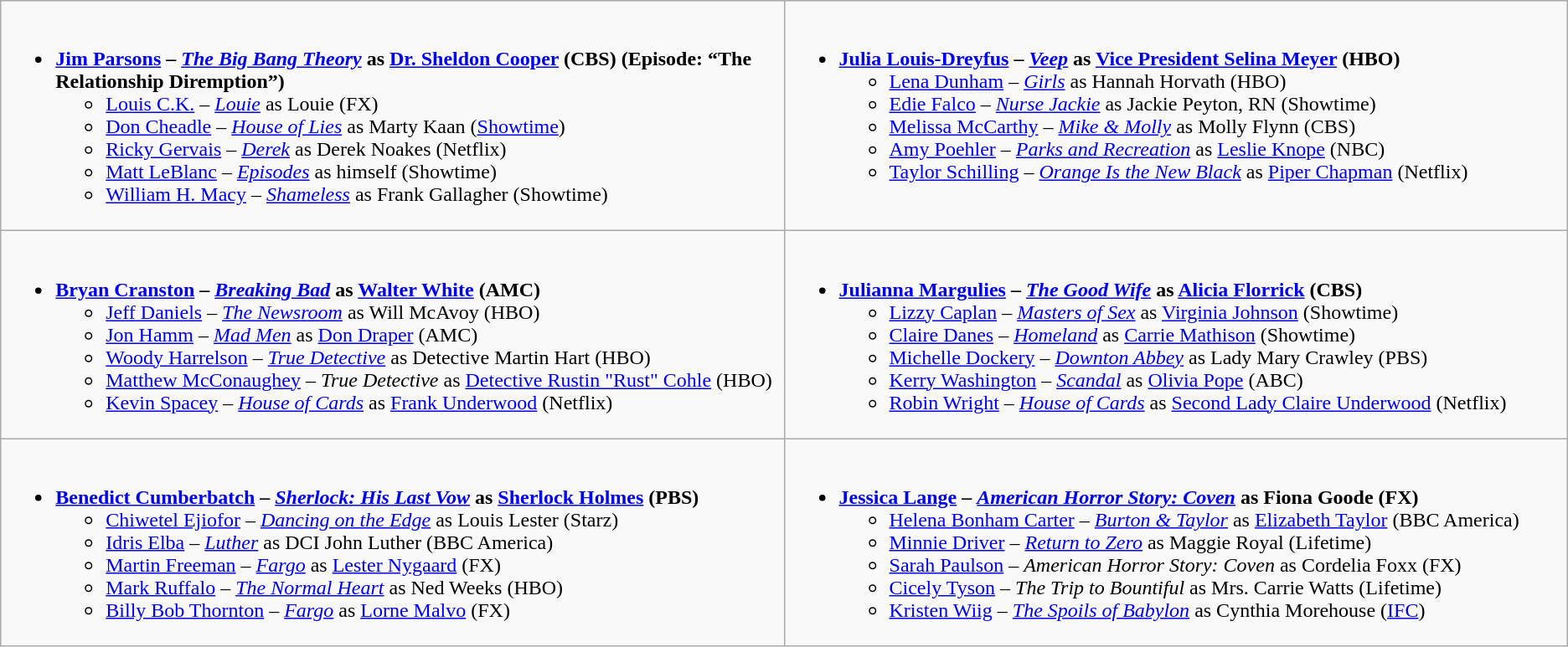<table class="wikitable">
<tr>
<td style="vertical-align:top;" width="50%"><br><ul><li><strong><a href='#'>Jim Parsons</a> – <em><a href='#'>The Big Bang Theory</a></em> as <a href='#'>Dr. Sheldon Cooper</a> (CBS) (Episode: “The Relationship Diremption”)</strong><ul><li><a href='#'>Louis C.K.</a> – <em><a href='#'>Louie</a></em> as Louie (FX)</li><li><a href='#'>Don Cheadle</a> – <em><a href='#'>House of Lies</a></em> as Marty Kaan (<a href='#'>Showtime</a>)</li><li><a href='#'>Ricky Gervais</a> – <em><a href='#'>Derek</a></em> as Derek Noakes (Netflix)</li><li><a href='#'>Matt LeBlanc</a> – <em><a href='#'>Episodes</a></em> as himself (Showtime)</li><li><a href='#'>William H. Macy</a> – <em><a href='#'>Shameless</a></em> as Frank Gallagher (Showtime)</li></ul></li></ul></td>
<td style="vertical-align:top;" width="50%"><br><ul><li><strong><a href='#'>Julia Louis-Dreyfus</a> – <em><a href='#'>Veep</a></em> as <a href='#'>Vice President Selina Meyer</a> (HBO)</strong><ul><li><a href='#'>Lena Dunham</a> – <em><a href='#'>Girls</a></em> as Hannah Horvath (HBO)</li><li><a href='#'>Edie Falco</a> – <em><a href='#'>Nurse Jackie</a></em> as Jackie Peyton, RN (Showtime)</li><li><a href='#'>Melissa McCarthy</a> – <em><a href='#'>Mike & Molly</a></em> as Molly Flynn (CBS)</li><li><a href='#'>Amy Poehler</a> – <em><a href='#'>Parks and Recreation</a></em> as <a href='#'>Leslie Knope</a> (NBC)</li><li><a href='#'>Taylor Schilling</a> – <em><a href='#'>Orange Is the New Black</a></em> as <a href='#'>Piper Chapman</a> (Netflix)</li></ul></li></ul></td>
</tr>
<tr>
<td style="vertical-align:top;" width="50%"><br><ul><li><strong><a href='#'>Bryan Cranston</a> – <em><a href='#'>Breaking Bad</a></em> as <a href='#'>Walter White</a> (AMC)</strong><ul><li><a href='#'>Jeff Daniels</a> – <em><a href='#'>The Newsroom</a></em> as Will McAvoy (HBO)</li><li><a href='#'>Jon Hamm</a> – <em><a href='#'>Mad Men</a></em> as <a href='#'>Don Draper</a> (AMC)</li><li><a href='#'>Woody Harrelson</a> – <em><a href='#'>True Detective</a></em> as Detective Martin Hart (HBO)</li><li><a href='#'>Matthew McConaughey</a> – <em>True Detective</em> as <a href='#'>Detective Rustin "Rust" Cohle</a> (HBO)</li><li><a href='#'>Kevin Spacey</a> – <em><a href='#'>House of Cards</a></em> as <a href='#'>Frank Underwood</a> (Netflix)</li></ul></li></ul></td>
<td style="vertical-align:top;" width="50%"><br><ul><li><strong><a href='#'>Julianna Margulies</a> – <em><a href='#'>The Good Wife</a></em> as <a href='#'>Alicia Florrick</a> (CBS)</strong><ul><li><a href='#'>Lizzy Caplan</a> – <em><a href='#'>Masters of Sex</a></em> as <a href='#'>Virginia Johnson</a> (Showtime)</li><li><a href='#'>Claire Danes</a> – <em><a href='#'>Homeland</a></em> as <a href='#'>Carrie Mathison</a> (Showtime)</li><li><a href='#'>Michelle Dockery</a> – <em><a href='#'>Downton Abbey</a></em> as Lady Mary Crawley (PBS)</li><li><a href='#'>Kerry Washington</a> – <em><a href='#'>Scandal</a></em> as <a href='#'>Olivia Pope</a> (ABC)</li><li><a href='#'>Robin Wright</a> – <em><a href='#'>House of Cards</a></em> as <a href='#'>Second Lady Claire Underwood</a> (Netflix)</li></ul></li></ul></td>
</tr>
<tr>
<td style="vertical-align:top;" width="50%"><br><ul><li><strong><a href='#'>Benedict Cumberbatch</a> – <em><a href='#'>Sherlock: His Last Vow</a></em> as <a href='#'>Sherlock Holmes</a> (PBS)</strong><ul><li><a href='#'>Chiwetel Ejiofor</a> – <em><a href='#'>Dancing on the Edge</a></em> as Louis Lester (Starz)</li><li><a href='#'>Idris Elba</a> – <em><a href='#'>Luther</a></em> as DCI John Luther (BBC America)</li><li><a href='#'>Martin Freeman</a> – <em><a href='#'>Fargo</a></em> as <a href='#'>Lester Nygaard</a> (FX)</li><li><a href='#'>Mark Ruffalo</a> – <em><a href='#'>The Normal Heart</a></em> as Ned Weeks (HBO)</li><li><a href='#'>Billy Bob Thornton</a> – <em><a href='#'>Fargo</a></em> as <a href='#'>Lorne Malvo</a> (FX)</li></ul></li></ul></td>
<td style="vertical-align:top;" width="50%"><br><ul><li><strong><a href='#'>Jessica Lange</a> – <em><a href='#'>American Horror Story: Coven</a></em> as Fiona Goode (FX)</strong><ul><li><a href='#'>Helena Bonham Carter</a> – <em><a href='#'>Burton & Taylor</a></em> as <a href='#'>Elizabeth Taylor</a> (BBC America)</li><li><a href='#'>Minnie Driver</a> – <em><a href='#'>Return to Zero</a></em> as Maggie Royal (Lifetime)</li><li><a href='#'>Sarah Paulson</a> – <em>American Horror Story: Coven</em> as Cordelia Foxx (FX)</li><li><a href='#'>Cicely Tyson</a> – <em>The Trip to Bountiful</em> as Mrs. Carrie Watts (Lifetime)</li><li><a href='#'>Kristen Wiig</a> – <em><a href='#'>The Spoils of Babylon</a></em> as Cynthia Morehouse (<a href='#'>IFC</a>)</li></ul></li></ul></td>
</tr>
</table>
